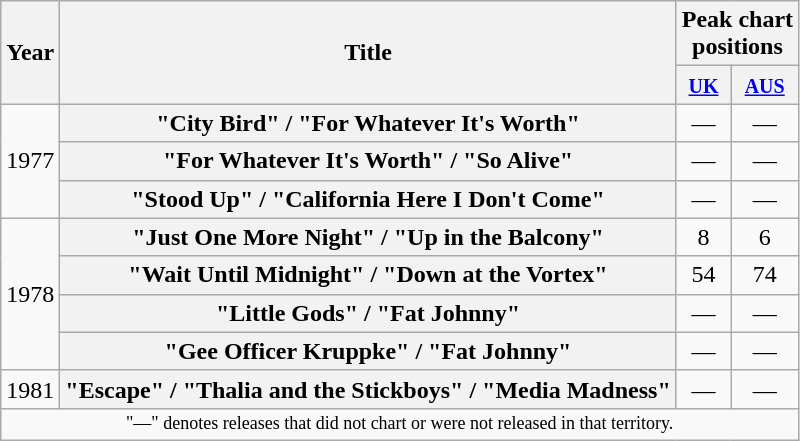<table class="wikitable plainrowheaders" style="text-align:center;" border="1">
<tr>
<th scope="col" rowspan="2">Year</th>
<th scope="col" rowspan="2">Title</th>
<th scope="col" colspan="2">Peak chart<br>positions</th>
</tr>
<tr>
<th scope="col" style="text-align:center;"><small><a href='#'>UK</a><br></small></th>
<th scope="col" style="text-align:center;"><small><a href='#'>AUS</a><br></small></th>
</tr>
<tr>
<td rowspan="3">1977</td>
<th scope="row">"City Bird" / "For Whatever It's Worth"</th>
<td style="text-align:center;">—</td>
<td>—</td>
</tr>
<tr>
<th scope="row">"For Whatever It's Worth" / "So Alive"</th>
<td style="text-align:center;">—</td>
<td>—</td>
</tr>
<tr>
<th scope="row">"Stood Up" / "California Here I Don't Come"</th>
<td style="text-align:center;">—</td>
<td>—</td>
</tr>
<tr>
<td rowspan="4">1978</td>
<th scope="row">"Just One More Night" / "Up in the Balcony"</th>
<td style="text-align:center;">8</td>
<td>6</td>
</tr>
<tr>
<th scope="row">"Wait Until Midnight" / "Down at the Vortex"</th>
<td style="text-align:center;">54</td>
<td>74</td>
</tr>
<tr>
<th scope="row">"Little Gods" / "Fat Johnny"</th>
<td style="text-align:center;">—</td>
<td>—</td>
</tr>
<tr>
<th scope="row">"Gee Officer Kruppke" / "Fat Johnny"</th>
<td style="text-align:center;">—</td>
<td>—</td>
</tr>
<tr>
<td>1981</td>
<th scope="row">"Escape" / "Thalia and the Stickboys" / "Media Madness"</th>
<td style="text-align:center;">—</td>
<td>—</td>
</tr>
<tr>
<td colspan="7" style="text-align:center; font-size:9pt;">"—" denotes releases that did not chart or were not released in that territory.</td>
</tr>
</table>
